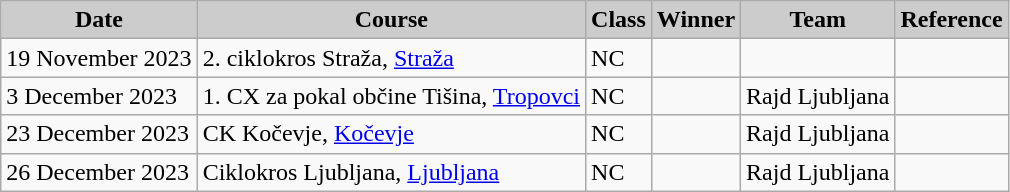<table class="wikitable sortable alternance ">
<tr>
<th scope="col" style="background-color:#CCCCCC;">Date</th>
<th scope="col" style="background-color:#CCCCCC;">Course</th>
<th scope="col" style="background-color:#CCCCCC;">Class</th>
<th scope="col" style="background-color:#CCCCCC;">Winner</th>
<th scope="col" style="background-color:#CCCCCC;">Team</th>
<th scope="col" style="background-color:#CCCCCC;">Reference</th>
</tr>
<tr>
<td>19 November 2023</td>
<td> 2. ciklokros Straža, <a href='#'>Straža</a></td>
<td>NC</td>
<td></td>
<td></td>
<td></td>
</tr>
<tr>
<td>3 December 2023</td>
<td> 1. CX za pokal občine Tišina, <a href='#'>Tropovci</a></td>
<td>NC</td>
<td></td>
<td>Rajd Ljubljana</td>
<td></td>
</tr>
<tr>
<td>23 December 2023</td>
<td> CK Kočevje, <a href='#'>Kočevje</a></td>
<td>NC</td>
<td></td>
<td>Rajd Ljubljana</td>
<td></td>
</tr>
<tr>
<td>26 December 2023</td>
<td> Ciklokros Ljubljana, <a href='#'>Ljubljana</a></td>
<td>NC</td>
<td></td>
<td>Rajd Ljubljana</td>
<td></td>
</tr>
</table>
